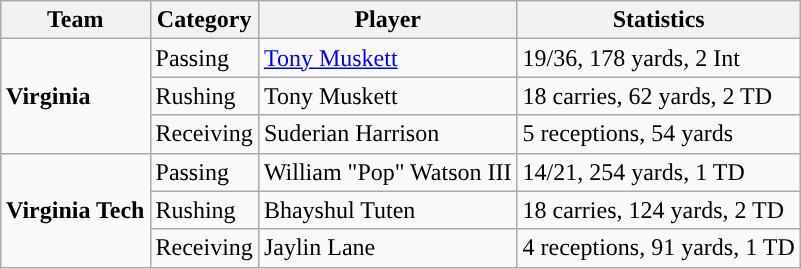<table class="wikitable" style="float: right;">
<tr>
<th>Team</th>
<th>Category</th>
<th>Player</th>
<th>Statistics</th>
</tr>
<tr>
<td rowspan=3><strong>Virginia</strong></td>
<td>Passing</td>
<td><a href='#'>Tony Muskett</a></td>
<td>19/36, 178 yards, 2 Int</td>
</tr>
<tr>
<td>Rushing</td>
<td>Tony Muskett</td>
<td>18 carries, 62 yards, 2 TD</td>
</tr>
<tr>
<td>Receiving</td>
<td>Suderian Harrison</td>
<td>5 receptions, 54 yards</td>
</tr>
<tr>
<td rowspan=3><strong>Virginia Tech</strong></td>
<td>Passing</td>
<td>William "Pop" Watson III</td>
<td>14/21, 254 yards, 1 TD</td>
</tr>
<tr>
<td>Rushing</td>
<td>Bhayshul Tuten</td>
<td>18 carries, 124 yards, 2 TD</td>
</tr>
<tr>
<td>Receiving</td>
<td>Jaylin Lane</td>
<td>4 receptions, 91 yards, 1 TD</td>
</tr>
</table>
